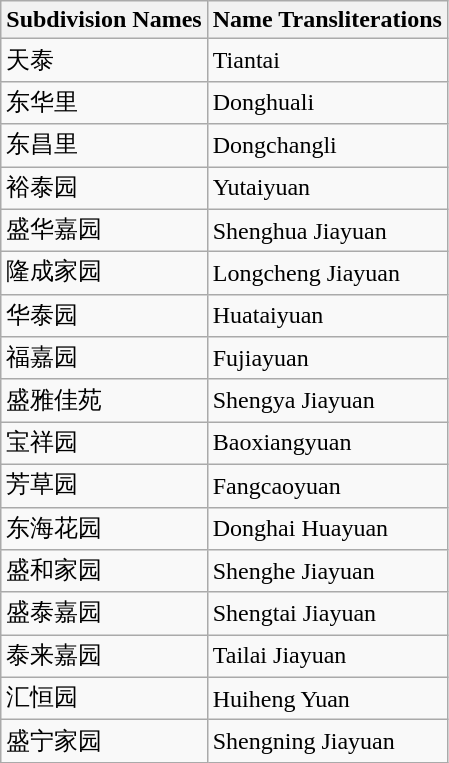<table class="wikitable sortable">
<tr>
<th>Subdivision Names</th>
<th>Name Transliterations</th>
</tr>
<tr>
<td>天泰</td>
<td>Tiantai</td>
</tr>
<tr>
<td>东华里</td>
<td>Donghuali</td>
</tr>
<tr>
<td>东昌里</td>
<td>Dongchangli</td>
</tr>
<tr>
<td>裕泰园</td>
<td>Yutaiyuan</td>
</tr>
<tr>
<td>盛华嘉园</td>
<td>Shenghua Jiayuan</td>
</tr>
<tr>
<td>隆成家园</td>
<td>Longcheng Jiayuan</td>
</tr>
<tr>
<td>华泰园</td>
<td>Huataiyuan</td>
</tr>
<tr>
<td>福嘉园</td>
<td>Fujiayuan</td>
</tr>
<tr>
<td>盛雅佳苑</td>
<td>Shengya Jiayuan</td>
</tr>
<tr>
<td>宝祥园</td>
<td>Baoxiangyuan</td>
</tr>
<tr>
<td>芳草园</td>
<td>Fangcaoyuan</td>
</tr>
<tr>
<td>东海花园</td>
<td>Donghai Huayuan</td>
</tr>
<tr>
<td>盛和家园</td>
<td>Shenghe Jiayuan</td>
</tr>
<tr>
<td>盛泰嘉园</td>
<td>Shengtai Jiayuan</td>
</tr>
<tr>
<td>泰来嘉园</td>
<td>Tailai Jiayuan</td>
</tr>
<tr>
<td>汇恒园</td>
<td>Huiheng Yuan</td>
</tr>
<tr>
<td>盛宁家园</td>
<td>Shengning Jiayuan</td>
</tr>
</table>
